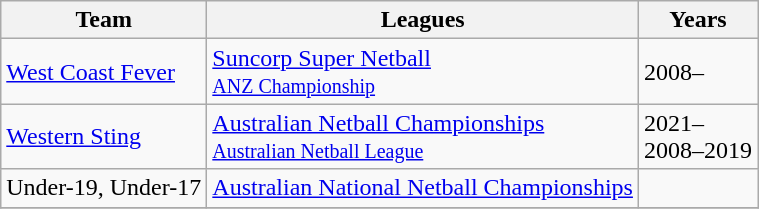<table class="wikitable collapsible">
<tr>
<th>Team</th>
<th>Leagues</th>
<th>Years</th>
</tr>
<tr>
<td><a href='#'>West Coast Fever</a></td>
<td><a href='#'>Suncorp Super Netball</a><br><small><a href='#'>ANZ Championship</a></small></td>
<td>2008–</td>
</tr>
<tr>
<td><a href='#'>Western Sting</a></td>
<td><a href='#'>Australian Netball Championships</a><br><small><a href='#'>Australian Netball League</a></small></td>
<td>2021–  <br>2008–2019</td>
</tr>
<tr>
<td>Under-19, Under-17</td>
<td><a href='#'>Australian National Netball Championships</a></td>
<td></td>
</tr>
<tr>
</tr>
</table>
